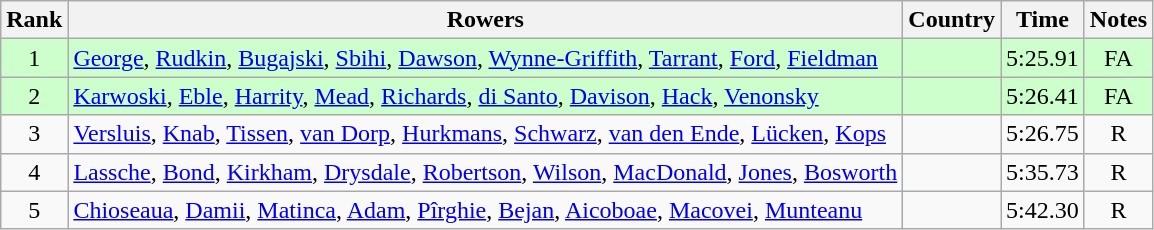<table class="wikitable" style="text-align:center">
<tr>
<th>Rank</th>
<th>Rowers</th>
<th>Country</th>
<th>Time</th>
<th>Notes</th>
</tr>
<tr bgcolor=ccffcc>
<td>1</td>
<td align="left"><a href='#'>George</a>, <a href='#'>Rudkin</a>, <a href='#'>Bugajski</a>, <a href='#'>Sbihi</a>, <a href='#'>Dawson</a>, <a href='#'>Wynne-Griffith</a>, <a href='#'>Tarrant</a>, <a href='#'>Ford</a>, <a href='#'>Fieldman</a></td>
<td align="left"></td>
<td>5:25.91</td>
<td>FA</td>
</tr>
<tr bgcolor=ccffcc>
<td>2</td>
<td align="left"><a href='#'>Karwoski</a>, <a href='#'>Eble</a>, <a href='#'>Harrity</a>, <a href='#'>Mead</a>, <a href='#'>Richards</a>, <a href='#'>di Santo</a>, <a href='#'>Davison</a>, <a href='#'>Hack</a>, <a href='#'>Venonsky</a></td>
<td align="left"></td>
<td>5:26.41</td>
<td>FA</td>
</tr>
<tr>
<td>3</td>
<td align="left"><a href='#'>Versluis</a>, <a href='#'>Knab</a>, <a href='#'>Tissen</a>, <a href='#'>van Dorp</a>, <a href='#'>Hurkmans</a>, <a href='#'>Schwarz</a>, <a href='#'>van den Ende</a>, <a href='#'>Lücken</a>, <a href='#'>Kops</a></td>
<td align="left"></td>
<td>5:26.75</td>
<td>R</td>
</tr>
<tr>
<td>4</td>
<td align="left"><a href='#'>Lassche</a>, <a href='#'>Bond</a>, <a href='#'>Kirkham</a>, <a href='#'>Drysdale</a>, <a href='#'>Robertson</a>, <a href='#'>Wilson</a>, <a href='#'>MacDonald</a>, <a href='#'>Jones</a>, <a href='#'>Bosworth</a></td>
<td align="left"></td>
<td>5:35.73</td>
<td>R</td>
</tr>
<tr>
<td>5</td>
<td align="left"><a href='#'>Chioseaua</a>, <a href='#'>Damii</a>, <a href='#'>Matinca</a>, <a href='#'>Adam</a>, <a href='#'>Pîrghie</a>, <a href='#'>Bejan</a>, <a href='#'>Aicoboae</a>, <a href='#'>Macovei</a>, <a href='#'>Munteanu</a></td>
<td align="left"></td>
<td>5:42.30</td>
<td>R</td>
</tr>
</table>
